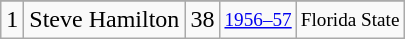<table class="wikitable">
<tr>
</tr>
<tr>
<td>1</td>
<td>Steve Hamilton</td>
<td>38</td>
<td style="font-size:80%;"><a href='#'>1956–57</a></td>
<td style="font-size:80%;">Florida State</td>
</tr>
</table>
